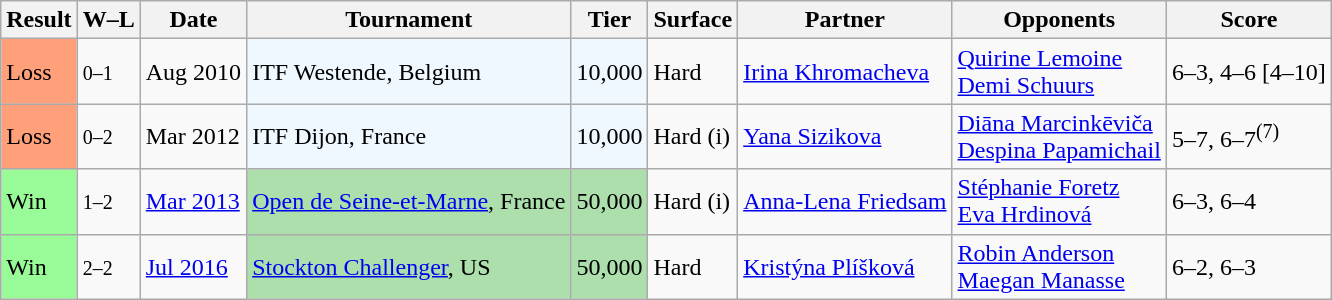<table class="sortable wikitable">
<tr>
<th>Result</th>
<th class="unsortable">W–L</th>
<th>Date</th>
<th>Tournament</th>
<th>Tier</th>
<th>Surface</th>
<th>Partner</th>
<th>Opponents</th>
<th class="unsortable">Score</th>
</tr>
<tr>
<td style="background:#ffa07a;">Loss</td>
<td><small>0–1</small></td>
<td>Aug 2010</td>
<td style="background:#f0f8ff;">ITF Westende, Belgium</td>
<td style="background:#f0f8ff;">10,000</td>
<td>Hard</td>
<td> <a href='#'>Irina Khromacheva</a></td>
<td> <a href='#'>Quirine Lemoine</a> <br>  <a href='#'>Demi Schuurs</a></td>
<td>6–3, 4–6 [4–10]</td>
</tr>
<tr>
<td style="background:#ffa07a;">Loss</td>
<td><small>0–2</small></td>
<td>Mar 2012</td>
<td style="background:#f0f8ff;">ITF Dijon, France</td>
<td style="background:#f0f8ff;">10,000</td>
<td>Hard (i)</td>
<td> <a href='#'>Yana Sizikova</a></td>
<td> <a href='#'>Diāna Marcinkēviča</a> <br>  <a href='#'>Despina Papamichail</a></td>
<td>5–7, 6–7<sup>(7)</sup></td>
</tr>
<tr>
<td style="background:#98fb98;">Win</td>
<td><small>1–2</small></td>
<td><a href='#'>Mar 2013</a></td>
<td style="background:#addfad;"><a href='#'>Open de Seine-et-Marne</a>, France</td>
<td style="background:#addfad;">50,000</td>
<td>Hard (i)</td>
<td> <a href='#'>Anna-Lena Friedsam</a></td>
<td> <a href='#'>Stéphanie Foretz</a> <br>  <a href='#'>Eva Hrdinová</a></td>
<td>6–3, 6–4</td>
</tr>
<tr>
<td style="background:#98fb98;">Win</td>
<td><small>2–2</small></td>
<td><a href='#'>Jul 2016</a></td>
<td style="background:#addfad;"><a href='#'>Stockton Challenger</a>, US</td>
<td style="background:#addfad;">50,000</td>
<td>Hard</td>
<td> <a href='#'>Kristýna Plíšková</a></td>
<td> <a href='#'>Robin Anderson</a> <br>  <a href='#'>Maegan Manasse</a></td>
<td>6–2, 6–3</td>
</tr>
</table>
